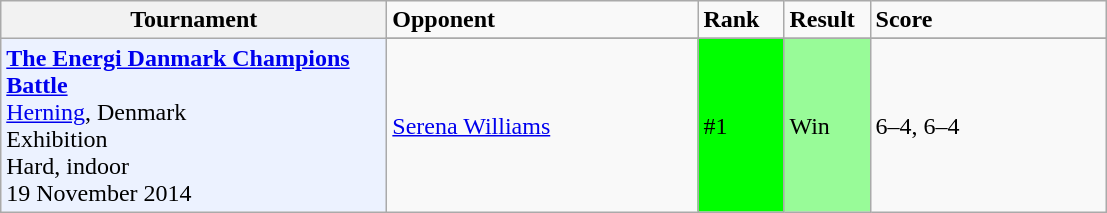<table class="wikitable">
<tr style="font-weight:bold">
<th style="width:250px;">Tournament</th>
<td style="width:200px;">Opponent</td>
<td style="width:50px;">Rank</td>
<td style="width:50px;">Result</td>
<td style="width:150px;">Score</td>
</tr>
<tr>
<td rowspan="4" style="background:#ecf2ff; text-align:left; vertical-align:top;"><strong><a href='#'>The Energi Danmark Champions Battle</a></strong><br> <a href='#'>Herning</a>, Denmark <br> Exhibition <br> Hard, indoor <br> 19 November 2014</td>
</tr>
<tr>
<td> <a href='#'>Serena Williams</a></td>
<td bgcolor=lime>#1</td>
<td bgcolor="#98FB98">Win</td>
<td>6–4, 6–4</td>
</tr>
</table>
